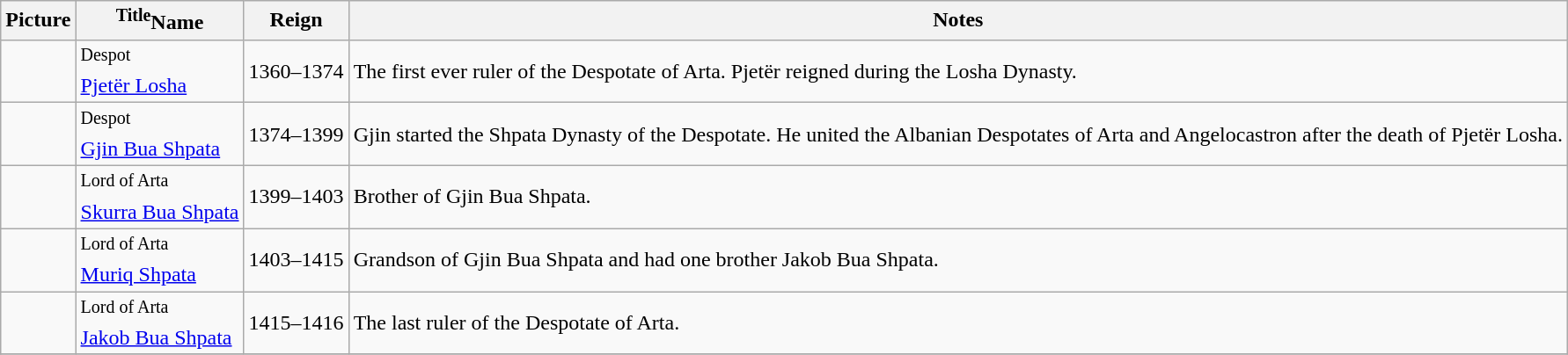<table class="wikitable">
<tr ->
<th>Picture</th>
<th><sup>Title</sup>Name</th>
<th>Reign</th>
<th>Notes</th>
</tr>
<tr ->
<td></td>
<td><sup> Despot</sup><br><a href='#'>Pjetër Losha</a></td>
<td>1360–1374</td>
<td>The first ever ruler of the Despotate of Arta. Pjetër reigned during the Losha Dynasty.</td>
</tr>
<tr ->
<td></td>
<td><sup>Despot</sup><br><a href='#'>Gjin Bua Shpata</a></td>
<td>1374–1399</td>
<td>Gjin started the Shpata Dynasty of the Despotate. He united the Albanian Despotates of Arta and Angelocastron after the death of Pjetër Losha.</td>
</tr>
<tr ->
<td></td>
<td><sup>Lord of Arta</sup><br><a href='#'>Skurra Bua Shpata</a></td>
<td>1399–1403</td>
<td>Brother of Gjin Bua Shpata.</td>
</tr>
<tr ->
<td></td>
<td><sup>Lord of Arta</sup><br><a href='#'>Muriq Shpata</a></td>
<td>1403–1415</td>
<td>Grandson of Gjin Bua Shpata and had one brother Jakob Bua Shpata.</td>
</tr>
<tr ->
<td></td>
<td><sup>Lord of Arta</sup><br><a href='#'>Jakob Bua Shpata</a></td>
<td>1415–1416</td>
<td>The last ruler of the Despotate of Arta.</td>
</tr>
<tr ->
</tr>
</table>
